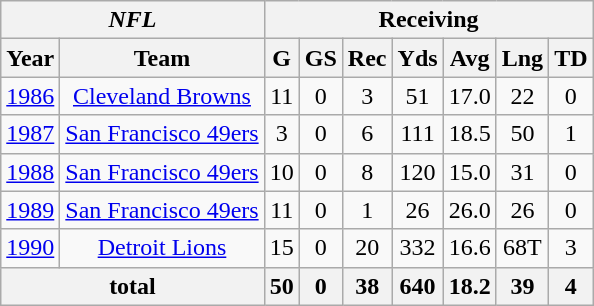<table class="wikitable">
<tr>
<th colspan="2"><strong><em>NFL</em></strong></th>
<th colspan="7">Receiving</th>
</tr>
<tr>
<th>Year</th>
<th>Team</th>
<th>G</th>
<th>GS</th>
<th>Rec</th>
<th>Yds</th>
<th>Avg</th>
<th>Lng</th>
<th>TD</th>
</tr>
<tr style="text-align:center;">
<td><a href='#'>1986</a></td>
<td><a href='#'>Cleveland Browns</a></td>
<td>11</td>
<td>0</td>
<td>3</td>
<td>51</td>
<td>17.0</td>
<td>22</td>
<td>0</td>
</tr>
<tr style="text-align:center;">
<td><a href='#'>1987</a></td>
<td><a href='#'>San Francisco 49ers</a></td>
<td>3</td>
<td>0</td>
<td>6</td>
<td>111</td>
<td>18.5</td>
<td>50</td>
<td>1</td>
</tr>
<tr style="text-align:center;">
<td><a href='#'>1988</a></td>
<td><a href='#'>San Francisco 49ers</a></td>
<td>10</td>
<td>0</td>
<td>8</td>
<td>120</td>
<td>15.0</td>
<td>31</td>
<td>0</td>
</tr>
<tr style="text-align:center;">
<td><a href='#'>1989</a></td>
<td><a href='#'>San Francisco 49ers</a></td>
<td>11</td>
<td>0</td>
<td>1</td>
<td>26</td>
<td>26.0</td>
<td>26</td>
<td>0</td>
</tr>
<tr style="text-align:center;">
<td><a href='#'>1990</a></td>
<td><a href='#'>Detroit Lions</a></td>
<td>15</td>
<td>0</td>
<td>20</td>
<td>332</td>
<td>16.6</td>
<td>68T</td>
<td>3</td>
</tr>
<tr style="text-align:center;">
<th colspan=2><strong>total</strong></th>
<th>50</th>
<th>0</th>
<th>38</th>
<th>640</th>
<th>18.2</th>
<th>39</th>
<th>4</th>
</tr>
</table>
